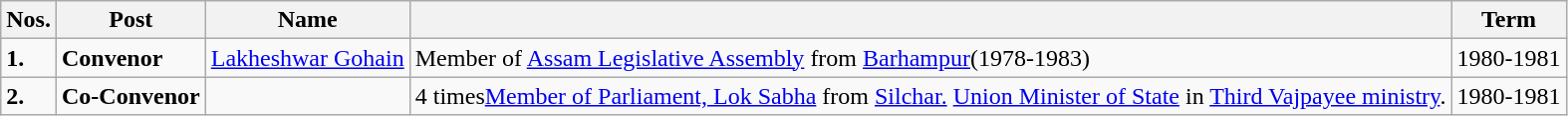<table class="wikitable">
<tr>
<th>Nos.</th>
<th>Post</th>
<th>Name</th>
<th></th>
<th>Term</th>
</tr>
<tr>
<td><strong>1.</strong></td>
<td><strong>Convenor</strong></td>
<td><a href='#'>Lakheshwar Gohain</a></td>
<td>Member of <a href='#'>Assam Legislative Assembly</a> from <a href='#'>Barhampur</a>(1978-1983)</td>
<td>1980-1981</td>
</tr>
<tr>
<td><strong>2.</strong></td>
<td><strong>Co-Convenor</strong></td>
<td></td>
<td>4 times<a href='#'>Member of Parliament, Lok Sabha</a> from <a href='#'>Silchar.</a> <a href='#'>Union Minister of State</a> in <a href='#'>Third Vajpayee ministry</a>.</td>
<td>1980-1981</td>
</tr>
</table>
